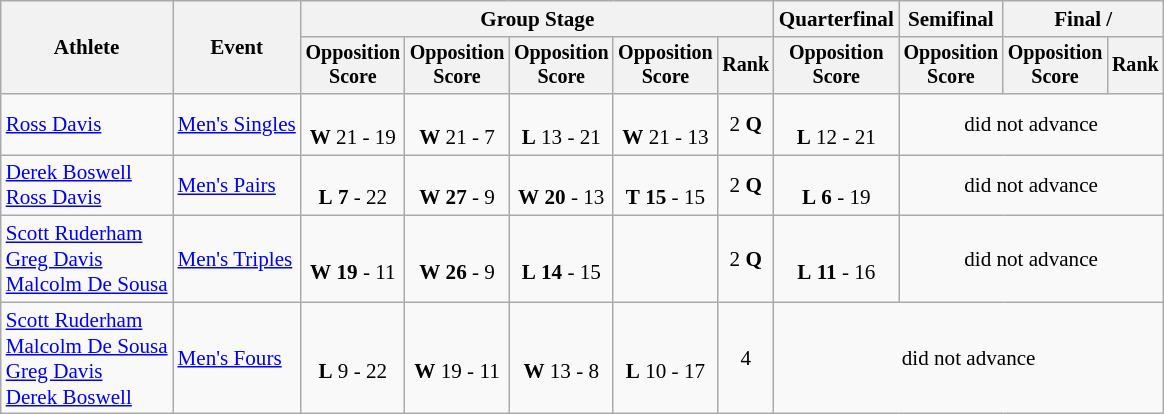<table class="wikitable" style="font-size:88%; text-align:center">
<tr>
<th rowspan=2>Athlete</th>
<th rowspan=2>Event</th>
<th colspan=5>Group Stage</th>
<th>Quarterfinal</th>
<th>Semifinal</th>
<th colspan=2>Final / </th>
</tr>
<tr style="font-size:95%">
<th>Opposition<br>Score</th>
<th>Opposition<br>Score</th>
<th>Opposition<br>Score</th>
<th>Opposition<br>Score</th>
<th>Rank</th>
<th>Opposition<br>Score</th>
<th>Opposition<br>Score</th>
<th>Opposition<br>Score</th>
<th>Rank</th>
</tr>
<tr>
<td align=left><a href='#'>Ross Davis</a></td>
<td align=left><a href='#'>Men's Singles</a></td>
<td><br><strong>W</strong> 21 - 19</td>
<td><br><strong>W</strong> 21 - 7</td>
<td><br><strong>L</strong> 13 - 21</td>
<td><br><strong>W</strong> 21 - 13</td>
<td>2 <strong>Q</strong></td>
<td><br><strong>L</strong> 12 - 21</td>
<td colspan=3>did not advance</td>
</tr>
<tr>
<td align=left><a href='#'>Derek Boswell</a><br><a href='#'>Ross Davis</a></td>
<td align=left><a href='#'>Men's Pairs</a></td>
<td><br><strong>L</strong> <strong>7</strong> - 22</td>
<td><br><strong>W</strong> <strong>27</strong> - 9</td>
<td><br><strong>W</strong> <strong>20</strong> - 13</td>
<td><br><strong>T</strong> <strong>15</strong> - 15</td>
<td>2 <strong>Q</strong></td>
<td><br><strong>L</strong> <strong>6</strong> - 19</td>
<td colspan=3>did not advance</td>
</tr>
<tr>
<td align=left><a href='#'>Scott Ruderham</a><br><a href='#'>Greg Davis</a><br><a href='#'>Malcolm De Sousa</a></td>
<td align=left><a href='#'>Men's Triples</a></td>
<td><br><strong>W</strong> <strong>19</strong> - 11</td>
<td><br><strong>W</strong> <strong>26</strong> - 9</td>
<td><br><strong>L</strong> <strong>14</strong> - 15</td>
<td></td>
<td>2 <strong>Q</strong></td>
<td><br><strong>L</strong> <strong>11</strong> - 16</td>
<td colspan=3>did not advance</td>
</tr>
<tr>
<td align=left><a href='#'>Scott Ruderham</a><br><a href='#'>Malcolm De Sousa</a><br><a href='#'>Greg Davis</a><br><a href='#'>Derek Boswell</a></td>
<td align=left><a href='#'>Men's Fours</a></td>
<td><br><strong>L</strong> 9 - 22</td>
<td><br><strong>W</strong> 19 - 11</td>
<td><br><strong>W</strong> 13 - 8</td>
<td><br><strong>L</strong> 10 - 17</td>
<td>4</td>
<td colspan=4>did not advance</td>
</tr>
</table>
